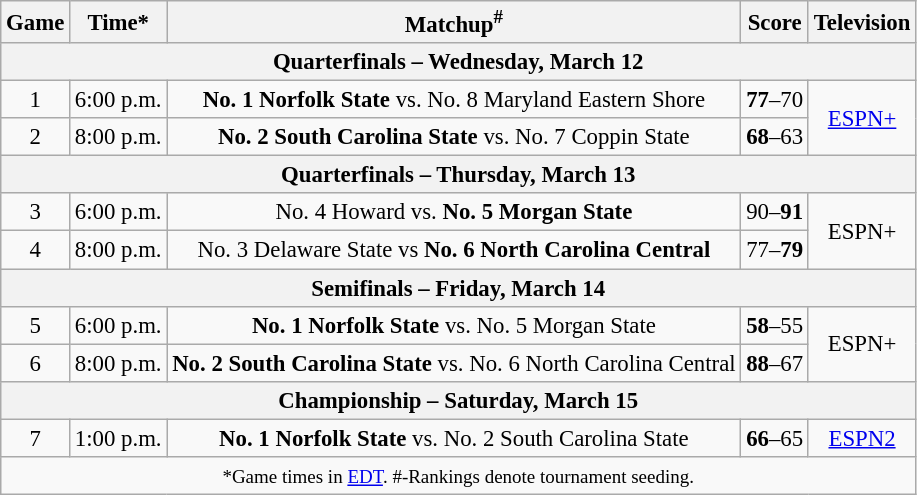<table class="wikitable" style="font-size: 95%;text-align:center">
<tr>
<th>Game</th>
<th>Time*</th>
<th>Matchup<sup>#</sup></th>
<th>Score</th>
<th>Television</th>
</tr>
<tr>
<th colspan="6">Quarterfinals – Wednesday, March 12</th>
</tr>
<tr>
<td>1</td>
<td>6:00 p.m.</td>
<td><strong>No. 1 Norfolk State</strong> vs. No. 8 Maryland Eastern Shore</td>
<td><strong>77</strong>–70</td>
<td rowspan="2"><a href='#'>ESPN+</a></td>
</tr>
<tr>
<td>2</td>
<td>8:00 p.m.</td>
<td><strong>No. 2 South Carolina State</strong> vs. No. 7 Coppin State</td>
<td><strong>68</strong>–63</td>
</tr>
<tr>
<th colspan="6">Quarterfinals – Thursday, March 13</th>
</tr>
<tr>
<td>3</td>
<td>6:00 p.m.</td>
<td>No. 4 Howard vs. <strong>No. 5 Morgan State</strong></td>
<td>90–<strong>91</strong></td>
<td rowspan="2">ESPN+</td>
</tr>
<tr>
<td>4</td>
<td>8:00 p.m.</td>
<td>No. 3 Delaware State vs <strong>No. 6 North Carolina Central</strong></td>
<td>77–<strong>79</strong></td>
</tr>
<tr>
<th colspan="6">Semifinals – Friday, March 14</th>
</tr>
<tr>
<td>5</td>
<td>6:00 p.m.</td>
<td><strong>No. 1 Norfolk State</strong> vs. No. 5 Morgan State</td>
<td><strong>58</strong>–55</td>
<td rowspan="2">ESPN+</td>
</tr>
<tr>
<td>6</td>
<td>8:00 p.m.</td>
<td><strong>No. 2 South Carolina State</strong> vs. No. 6 North Carolina Central</td>
<td><strong>88</strong>–67</td>
</tr>
<tr>
<th colspan="6">Championship – Saturday, March 15</th>
</tr>
<tr>
<td>7</td>
<td>1:00 p.m.</td>
<td><strong>No. 1 Norfolk State</strong> vs. No. 2 South Carolina State</td>
<td><strong>66</strong>–65</td>
<td rowspan="1"><a href='#'>ESPN2</a></td>
</tr>
<tr>
<td colspan="6"><small>*Game times in <a href='#'>EDT</a>. #-Rankings denote tournament seeding.</small></td>
</tr>
</table>
